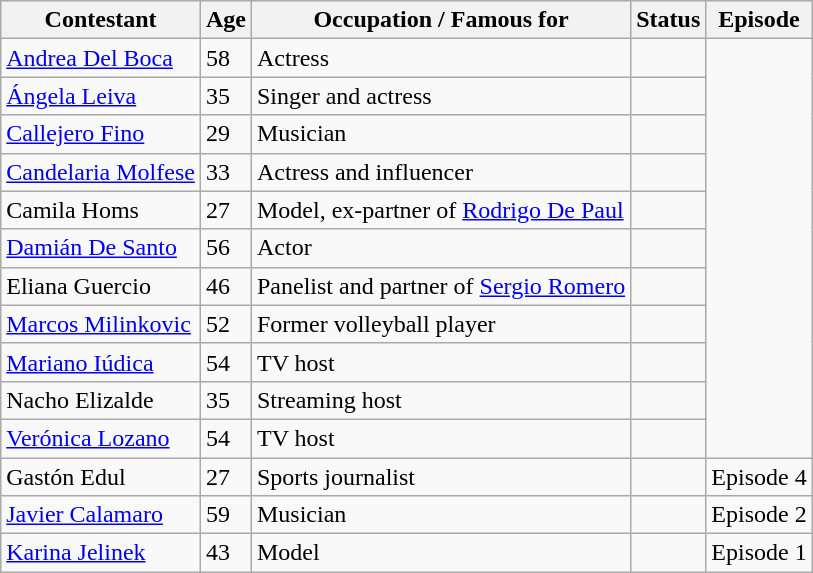<table class="wikitable">
<tr>
<th>Contestant</th>
<th>Age</th>
<th>Occupation / Famous for</th>
<th>Status</th>
<th>Episode</th>
</tr>
<tr>
<td><a href='#'>Andrea Del Boca</a></td>
<td>58</td>
<td>Actress</td>
<td></td>
</tr>
<tr>
<td><a href='#'>Ángela Leiva</a></td>
<td>35</td>
<td>Singer and actress</td>
<td></td>
</tr>
<tr>
<td><a href='#'>Callejero Fino</a></td>
<td>29</td>
<td>Musician</td>
<td></td>
</tr>
<tr>
<td><a href='#'>Candelaria Molfese</a></td>
<td>33</td>
<td>Actress and influencer</td>
<td></td>
</tr>
<tr>
<td>Camila Homs</td>
<td>27</td>
<td>Model, ex-partner of <a href='#'>Rodrigo De Paul</a></td>
<td></td>
</tr>
<tr>
<td><a href='#'>Damián De Santo</a></td>
<td>56</td>
<td>Actor</td>
<td></td>
</tr>
<tr>
<td>Eliana Guercio</td>
<td>46</td>
<td>Panelist and partner of <a href='#'>Sergio Romero</a></td>
<td></td>
</tr>
<tr>
<td><a href='#'>Marcos Milinkovic</a></td>
<td>52</td>
<td>Former volleyball player</td>
<td></td>
</tr>
<tr>
<td><a href='#'>Mariano Iúdica</a></td>
<td>54</td>
<td>TV host</td>
<td></td>
</tr>
<tr>
<td>Nacho Elizalde</td>
<td>35</td>
<td>Streaming host</td>
<td></td>
</tr>
<tr>
<td><a href='#'>Verónica Lozano</a></td>
<td>54</td>
<td>TV host</td>
<td></td>
</tr>
<tr>
<td>Gastón Edul</td>
<td>27</td>
<td>Sports journalist</td>
<td></td>
<td>Episode 4</td>
</tr>
<tr>
<td><a href='#'>Javier Calamaro</a></td>
<td>59</td>
<td>Musician</td>
<td></td>
<td>Episode 2</td>
</tr>
<tr>
<td><a href='#'>Karina Jelinek</a></td>
<td>43</td>
<td>Model</td>
<td></td>
<td>Episode 1</td>
</tr>
</table>
